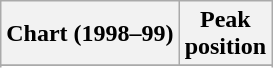<table class="wikitable sortable plainrowheaders" style="text-align:center">
<tr>
<th>Chart (1998–99)</th>
<th>Peak <br> position</th>
</tr>
<tr>
</tr>
<tr>
</tr>
<tr>
</tr>
<tr>
</tr>
<tr>
</tr>
</table>
